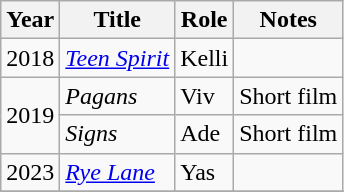<table class="wikitable">
<tr>
<th>Year</th>
<th>Title</th>
<th>Role</th>
<th>Notes</th>
</tr>
<tr>
<td>2018</td>
<td><em><a href='#'>Teen Spirit</a></em></td>
<td>Kelli</td>
<td></td>
</tr>
<tr>
<td rowspan="2">2019</td>
<td><em>Pagans</em></td>
<td>Viv</td>
<td>Short film</td>
</tr>
<tr>
<td><em>Signs</em></td>
<td>Ade</td>
<td>Short film</td>
</tr>
<tr>
<td>2023</td>
<td><em><a href='#'>Rye Lane</a></em></td>
<td>Yas</td>
<td></td>
</tr>
<tr>
</tr>
</table>
